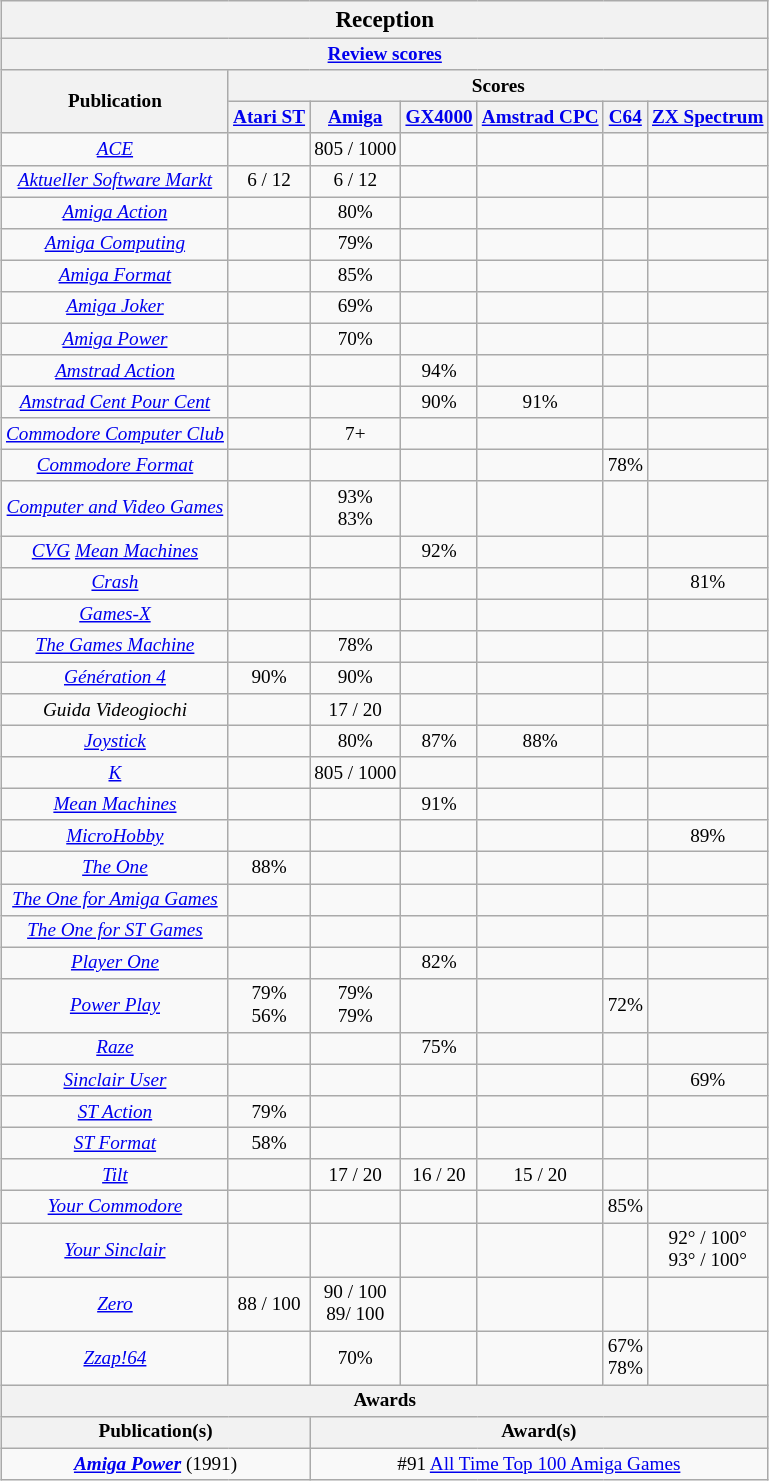<table class="wikitable collapsible" style="float:right; font-size:80%; text-align:center; margin:1em; margin-top:0; padding:0;" cellpadding="0">
<tr>
<th colspan=7 style="font-size: 120%">Reception</th>
</tr>
<tr>
<th colspan=7><a href='#'>Review scores</a></th>
</tr>
<tr>
<th rowspan=2>Publication</th>
<th colspan=7>Scores</th>
</tr>
<tr>
<th><a href='#'>Atari ST</a></th>
<th><a href='#'>Amiga</a></th>
<th><a href='#'>GX4000</a></th>
<th><a href='#'>Amstrad CPC</a></th>
<th><a href='#'>C64</a></th>
<th><a href='#'>ZX Spectrum</a></th>
</tr>
<tr>
<td><em><a href='#'>ACE</a></em></td>
<td></td>
<td>805 / 1000</td>
<td></td>
<td></td>
<td></td>
<td></td>
</tr>
<tr>
<td><em><a href='#'>Aktueller Software Markt</a></em></td>
<td>6 / 12</td>
<td>6 / 12</td>
<td></td>
<td></td>
<td></td>
<td></td>
</tr>
<tr>
<td><em><a href='#'>Amiga Action</a></em></td>
<td></td>
<td>80%</td>
<td></td>
<td></td>
<td></td>
<td></td>
</tr>
<tr>
<td><em><a href='#'>Amiga Computing</a></em></td>
<td></td>
<td>79%</td>
<td></td>
<td></td>
<td></td>
<td></td>
</tr>
<tr>
<td><em><a href='#'>Amiga Format</a></em></td>
<td></td>
<td>85%</td>
<td></td>
<td></td>
<td></td>
<td></td>
</tr>
<tr>
<td><em><a href='#'>Amiga Joker</a></em></td>
<td></td>
<td>69%</td>
<td></td>
<td></td>
<td></td>
<td></td>
</tr>
<tr>
<td><em><a href='#'>Amiga Power</a></em></td>
<td></td>
<td>70%<br></td>
<td></td>
<td></td>
<td></td>
<td></td>
</tr>
<tr>
<td><em><a href='#'>Amstrad Action</a></em></td>
<td></td>
<td></td>
<td>94%</td>
<td></td>
<td></td>
<td></td>
</tr>
<tr>
<td><em><a href='#'>Amstrad Cent Pour Cent</a></em></td>
<td></td>
<td></td>
<td>90%</td>
<td>91%</td>
<td></td>
<td></td>
</tr>
<tr>
<td><em><a href='#'>Commodore Computer Club</a></em></td>
<td></td>
<td>7+</td>
<td></td>
<td></td>
<td></td>
<td></td>
</tr>
<tr>
<td><em><a href='#'>Commodore Format</a></em></td>
<td></td>
<td></td>
<td></td>
<td></td>
<td>78%</td>
<td></td>
</tr>
<tr>
<td><em><a href='#'>Computer and Video Games</a></em></td>
<td></td>
<td>93%<br>83%</td>
<td></td>
<td></td>
<td></td>
<td></td>
</tr>
<tr>
<td><em><a href='#'>CVG</a> <a href='#'>Mean Machines</a></em></td>
<td></td>
<td></td>
<td>92%</td>
<td></td>
<td></td>
<td></td>
</tr>
<tr>
<td><em><a href='#'>Crash</a></em></td>
<td></td>
<td></td>
<td></td>
<td></td>
<td></td>
<td>81%</td>
</tr>
<tr>
<td><em><a href='#'>Games-X</a></em></td>
<td></td>
<td></td>
<td></td>
<td></td>
<td></td>
<td></td>
</tr>
<tr>
<td><em><a href='#'>The Games Machine</a></em></td>
<td></td>
<td>78%</td>
<td></td>
<td></td>
<td></td>
<td></td>
</tr>
<tr>
<td><em><a href='#'>Génération 4</a></em></td>
<td>90%</td>
<td>90%</td>
<td></td>
<td></td>
<td></td>
<td></td>
</tr>
<tr>
<td><em>Guida Videogiochi</em></td>
<td></td>
<td>17 / 20</td>
<td></td>
<td></td>
<td></td>
<td></td>
</tr>
<tr>
<td><em><a href='#'>Joystick</a></em></td>
<td></td>
<td>80%</td>
<td>87%</td>
<td>88%</td>
<td></td>
<td></td>
</tr>
<tr>
<td><em><a href='#'>K</a></em></td>
<td></td>
<td>805 / 1000</td>
<td></td>
<td></td>
<td></td>
<td></td>
</tr>
<tr>
<td><em><a href='#'>Mean Machines</a></em></td>
<td></td>
<td></td>
<td>91%</td>
<td></td>
<td></td>
<td></td>
</tr>
<tr>
<td><em><a href='#'>MicroHobby</a></em></td>
<td></td>
<td></td>
<td></td>
<td></td>
<td></td>
<td>89%</td>
</tr>
<tr>
<td><em><a href='#'>The One</a></em></td>
<td>88%<br></td>
<td></td>
<td></td>
<td></td>
<td></td>
<td></td>
</tr>
<tr>
<td><em><a href='#'>The One for Amiga Games</a></em></td>
<td></td>
<td></td>
<td></td>
<td></td>
<td></td>
<td></td>
</tr>
<tr>
<td><em><a href='#'>The One for ST Games</a></em></td>
<td></td>
<td></td>
<td></td>
<td></td>
<td></td>
<td></td>
</tr>
<tr>
<td><em><a href='#'>Player One</a></em></td>
<td></td>
<td></td>
<td>82%</td>
<td></td>
<td></td>
<td></td>
</tr>
<tr>
<td><em><a href='#'>Power Play</a></em></td>
<td>79%<br>56%</td>
<td>79%<br>79%</td>
<td></td>
<td></td>
<td>72%</td>
<td></td>
</tr>
<tr>
<td><em><a href='#'>Raze</a></em></td>
<td></td>
<td></td>
<td>75%</td>
<td></td>
<td></td>
<td></td>
</tr>
<tr>
<td><em><a href='#'>Sinclair User</a></em></td>
<td></td>
<td></td>
<td></td>
<td></td>
<td></td>
<td>69%</td>
</tr>
<tr>
<td><em><a href='#'>ST Action</a></em></td>
<td>79%</td>
<td></td>
<td></td>
<td></td>
<td></td>
<td></td>
</tr>
<tr>
<td><em><a href='#'>ST Format</a></em></td>
<td>58%</td>
<td></td>
<td></td>
<td></td>
<td></td>
<td></td>
</tr>
<tr>
<td><em><a href='#'>Tilt</a></em></td>
<td></td>
<td>17 / 20</td>
<td>16 / 20</td>
<td>15 / 20</td>
<td></td>
<td></td>
</tr>
<tr>
<td><em><a href='#'>Your Commodore</a></em></td>
<td></td>
<td></td>
<td></td>
<td></td>
<td>85%</td>
<td></td>
</tr>
<tr>
<td><em><a href='#'>Your Sinclair</a></em></td>
<td></td>
<td></td>
<td></td>
<td></td>
<td></td>
<td>92° / 100°<br>93° / 100°</td>
</tr>
<tr>
<td><em><a href='#'>Zero</a></em></td>
<td>88 / 100</td>
<td>90 / 100<br>89/ 100</td>
<td></td>
<td></td>
<td></td>
<td></td>
</tr>
<tr>
<td><em><a href='#'>Zzap!64</a></em></td>
<td></td>
<td>70%</td>
<td></td>
<td></td>
<td>67%<br>78%</td>
<td></td>
</tr>
<tr>
<th colspan=7>Awards</th>
</tr>
<tr>
<th colspan="2">Publication(s)</th>
<th colspan=7>Award(s)</th>
</tr>
<tr>
<td colspan=2><strong><em><a href='#'>Amiga Power</a></em></strong> (1991)</td>
<td colspan=5>#91 <a href='#'>All Time Top 100 Amiga Games</a></td>
</tr>
</table>
